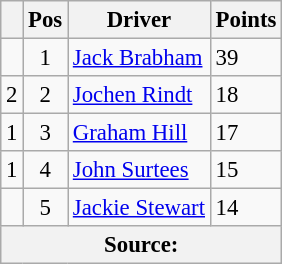<table class="wikitable" style="font-size: 95%;">
<tr>
<th></th>
<th>Pos</th>
<th>Driver</th>
<th>Points</th>
</tr>
<tr>
<td align="left"></td>
<td align="center">1</td>
<td> <a href='#'>Jack Brabham</a></td>
<td align="left">39</td>
</tr>
<tr>
<td align="left"> 2</td>
<td align="center">2</td>
<td> <a href='#'>Jochen Rindt</a></td>
<td align="left">18</td>
</tr>
<tr>
<td align="left"> 1</td>
<td align="center">3</td>
<td> <a href='#'>Graham Hill</a></td>
<td align="left">17</td>
</tr>
<tr>
<td align="left"> 1</td>
<td align="center">4</td>
<td> <a href='#'>John Surtees</a></td>
<td align="left">15</td>
</tr>
<tr>
<td align="left"></td>
<td align="center">5</td>
<td> <a href='#'>Jackie Stewart</a></td>
<td align="left">14</td>
</tr>
<tr>
<th colspan=4>Source: </th>
</tr>
</table>
